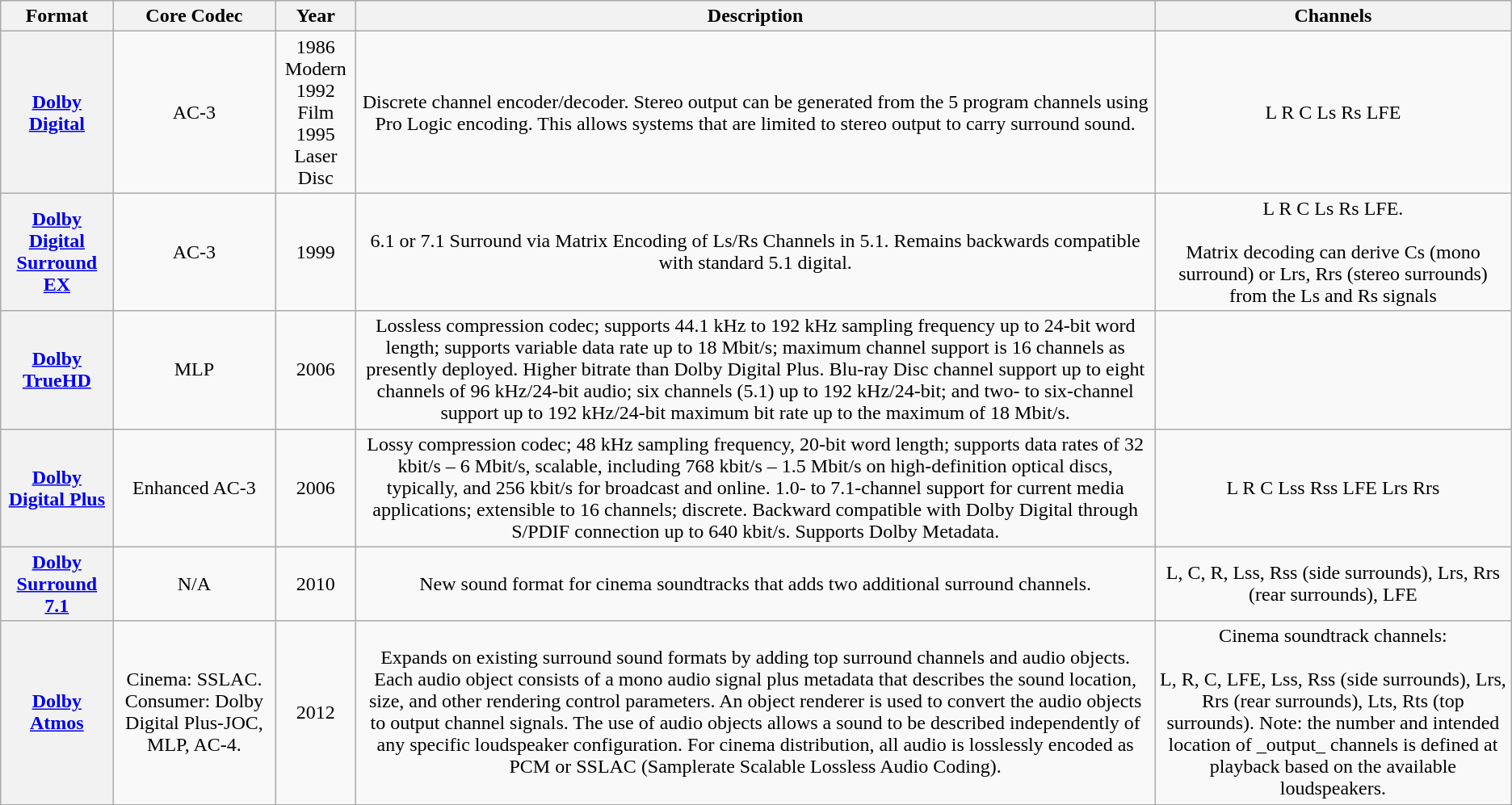<table class="wikitable" style="text-align:center">
<tr>
<th>Format</th>
<th>Core Codec</th>
<th>Year</th>
<th>Description</th>
<th>Channels</th>
</tr>
<tr ->
<th><a href='#'>Dolby Digital</a></th>
<td>AC-3</td>
<td>1986 Modern<br> 1992 Film<br> 1995 Laser Disc</td>
<td>Discrete channel encoder/decoder. Stereo output can be generated from the 5 program channels using Pro Logic encoding. This allows systems that are limited to stereo output to carry surround sound.</td>
<td>L R C Ls Rs LFE</td>
</tr>
<tr ->
<th><a href='#'>Dolby Digital Surround EX</a></th>
<td>AC-3</td>
<td>1999</td>
<td>6.1 or 7.1 Surround via Matrix Encoding of Ls/Rs Channels in 5.1. Remains backwards compatible with standard 5.1 digital.</td>
<td>L R C Ls Rs LFE. <br><br>Matrix decoding can derive Cs (mono surround) or Lrs, Rrs (stereo surrounds) from the Ls and Rs signals</td>
</tr>
<tr ->
<th><a href='#'>Dolby TrueHD</a></th>
<td>MLP</td>
<td>2006</td>
<td>Lossless compression codec; supports 44.1 kHz to 192 kHz sampling frequency up to 24-bit word length; supports variable data rate up to 18 Mbit/s; maximum channel support is 16 channels as presently deployed. Higher bitrate than Dolby Digital Plus. Blu-ray Disc channel support up to eight channels of 96 kHz/24-bit audio; six channels (5.1) up to 192 kHz/24-bit; and two- to six-channel support up to 192 kHz/24-bit maximum bit rate up to the maximum of 18 Mbit/s.</td>
<td></td>
</tr>
<tr ->
<th><a href='#'>Dolby Digital Plus</a></th>
<td>Enhanced AC-3</td>
<td>2006</td>
<td>Lossy compression codec; 48 kHz sampling frequency, 20-bit word length; supports data rates of 32 kbit/s – 6 Mbit/s, scalable, including 768 kbit/s – 1.5 Mbit/s on high-definition optical discs, typically, and 256 kbit/s for broadcast and online. 1.0- to 7.1-channel support for current media applications; extensible to 16 channels; discrete. Backward compatible with Dolby Digital through S/PDIF connection up to 640 kbit/s. Supports Dolby Metadata.</td>
<td>L R C Lss Rss LFE Lrs Rrs</td>
</tr>
<tr ->
<th><a href='#'>Dolby Surround 7.1</a></th>
<td>N/A</td>
<td>2010</td>
<td>New sound format for cinema soundtracks that adds two additional surround channels.</td>
<td>L, C, R, Lss, Rss (side surrounds), Lrs, Rrs (rear surrounds), LFE</td>
</tr>
<tr ->
<th><a href='#'>Dolby Atmos</a></th>
<td>Cinema: SSLAC. Consumer: Dolby Digital Plus-JOC, MLP, AC-4.</td>
<td>2012</td>
<td>Expands on existing surround sound formats by adding top surround channels and audio objects. Each audio object consists of a mono audio signal plus metadata that describes the sound location, size, and other rendering control parameters. An object renderer is used to convert the audio objects to output channel signals. The use of audio objects allows a sound to be described independently of any specific loudspeaker configuration. For cinema distribution, all audio is losslessly encoded as PCM or SSLAC (Samplerate Scalable Lossless Audio Coding).</td>
<td>Cinema soundtrack channels: <br><br>L, R, C, LFE, Lss, Rss (side surrounds), Lrs, Rrs (rear surrounds), Lts, Rts (top surrounds). Note: the number and intended location of _output_ channels is defined at playback based on the available loudspeakers.</td>
</tr>
</table>
